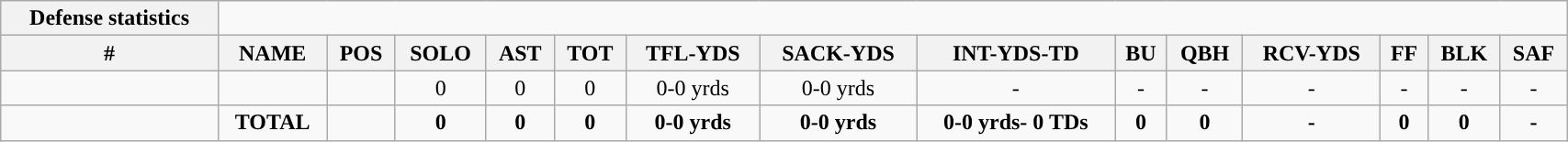<table class="wikitable collapsible collapsed" style="width:90%; text-align:center;">
<tr>
<th style="text-align:center; ">Defense statistics</th>
</tr>
<tr>
<th>#</th>
<th>NAME</th>
<th>POS</th>
<th>SOLO</th>
<th>AST</th>
<th>TOT</th>
<th>TFL-YDS</th>
<th>SACK-YDS</th>
<th>INT-YDS-TD</th>
<th>BU</th>
<th>QBH</th>
<th>RCV-YDS</th>
<th>FF</th>
<th>BLK</th>
<th>SAF</th>
</tr>
<tr>
<td></td>
<td></td>
<td></td>
<td>0</td>
<td>0</td>
<td>0</td>
<td>0-0 yrds</td>
<td>0-0 yrds</td>
<td>-</td>
<td>-</td>
<td>-</td>
<td>-</td>
<td>-</td>
<td>-</td>
<td>-</td>
</tr>
<tr>
<td></td>
<td><strong>TOTAL</strong></td>
<td></td>
<td><strong>0</strong></td>
<td><strong>0</strong></td>
<td><strong>0</strong></td>
<td><strong>0-0 yrds</strong></td>
<td><strong>0-0 yrds</strong></td>
<td><strong>0-0 yrds- 0 TDs</strong></td>
<td><strong>0</strong></td>
<td><strong>0</strong></td>
<td><strong>-</strong></td>
<td><strong>0</strong></td>
<td><strong>0</strong></td>
<td><strong>-</strong></td>
</tr>
</table>
